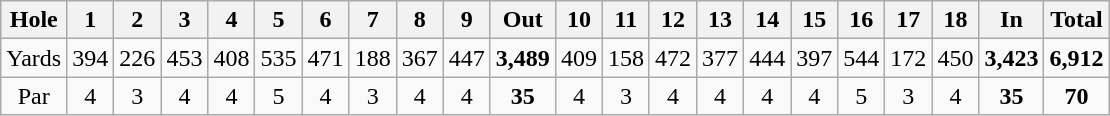<table class="wikitable" style="text-align:center">
<tr>
<th align="left">Hole</th>
<th>1</th>
<th>2</th>
<th>3</th>
<th>4</th>
<th>5</th>
<th>6</th>
<th>7</th>
<th>8</th>
<th>9</th>
<th>Out</th>
<th>10</th>
<th>11</th>
<th>12</th>
<th>13</th>
<th>14</th>
<th>15</th>
<th>16</th>
<th>17</th>
<th>18</th>
<th>In</th>
<th>Total</th>
</tr>
<tr>
<td align="left">Yards</td>
<td>394</td>
<td>226</td>
<td>453</td>
<td>408</td>
<td>535</td>
<td>471</td>
<td>188</td>
<td>367</td>
<td>447</td>
<td><strong>3,489</strong></td>
<td>409</td>
<td>158</td>
<td>472</td>
<td>377</td>
<td>444</td>
<td>397</td>
<td>544</td>
<td>172</td>
<td>450</td>
<td><strong>3,423</strong></td>
<td><strong>6,912</strong></td>
</tr>
<tr>
<td>Par</td>
<td>4</td>
<td>3</td>
<td>4</td>
<td>4</td>
<td>5</td>
<td>4</td>
<td>3</td>
<td>4</td>
<td>4</td>
<td><strong>35</strong></td>
<td>4</td>
<td>3</td>
<td>4</td>
<td>4</td>
<td>4</td>
<td>4</td>
<td>5</td>
<td>3</td>
<td>4</td>
<td><strong>35</strong></td>
<td><strong>70</strong></td>
</tr>
</table>
